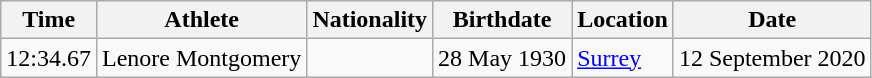<table class="wikitable">
<tr>
<th>Time</th>
<th>Athlete</th>
<th>Nationality</th>
<th>Birthdate</th>
<th>Location</th>
<th>Date</th>
</tr>
<tr>
<td>12:34.67</td>
<td>Lenore Montgomery</td>
<td></td>
<td>28 May 1930</td>
<td><a href='#'>Surrey</a></td>
<td>12 September 2020</td>
</tr>
</table>
